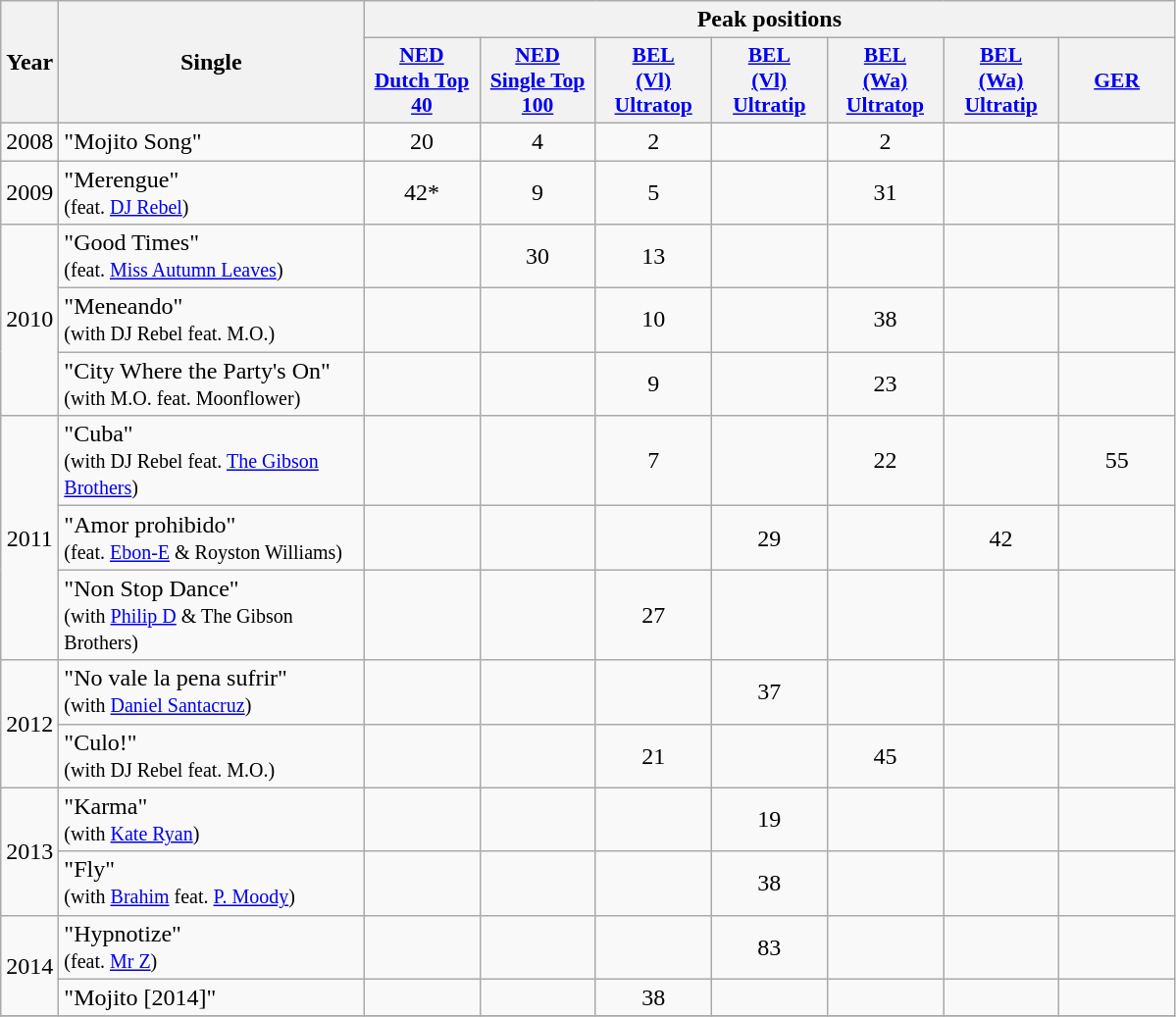<table class="wikitable">
<tr>
<th align="center" rowspan="2" width="10">Year</th>
<th align="center" rowspan="2" width="200">Single</th>
<th align="center" colspan="7" width="20">Peak positions</th>
</tr>
<tr>
<th scope="col" style="width:5em;font-size:90%;"><a href='#'>NED<br>Dutch Top 40</a><br></th>
<th scope="col" style="width:5em;font-size:90%;"><a href='#'>NED<br>Single Top 100</a><br></th>
<th scope="col" style="width:5em;font-size:90%;"><a href='#'>BEL<br>(Vl)<br>Ultratop</a><br></th>
<th scope="col" style="width:5em;font-size:90%;"><a href='#'>BEL<br>(Vl)<br>Ultratip</a></th>
<th scope="col" style="width:5em;font-size:90%;"><a href='#'>BEL<br>(Wa)<br>Ultratop</a><br></th>
<th scope="col" style="width:5em;font-size:90%;"><a href='#'>BEL<br>(Wa)<br>Ultratip</a></th>
<th scope="col" style="width:5em;font-size:90%;"><a href='#'>GER</a><br></th>
</tr>
<tr>
<td style="text-align:center;">2008</td>
<td>"Mojito Song"</td>
<td style="text-align:center;">20</td>
<td style="text-align:center;">4</td>
<td style="text-align:center;">2</td>
<td style="text-align:center;"></td>
<td style="text-align:center;">2</td>
<td style="text-align:center;"></td>
<td style="text-align:center;"></td>
</tr>
<tr>
<td style="text-align:center;">2009</td>
<td>"Merengue"<br><small>(feat. <a href='#'>DJ Rebel</a>)</small></td>
<td style="text-align:center;">42*</td>
<td style="text-align:center;">9</td>
<td style="text-align:center;">5</td>
<td style="text-align:center;"></td>
<td style="text-align:center;">31</td>
<td style="text-align:center;"></td>
<td style="text-align:center;"></td>
</tr>
<tr>
<td style="text-align:center;" rowspan=3>2010</td>
<td>"Good Times"<br><small>(feat. <a href='#'>Miss Autumn Leaves</a>)</small></td>
<td style="text-align:center;"></td>
<td style="text-align:center;">30</td>
<td style="text-align:center;">13</td>
<td style="text-align:center;"></td>
<td style="text-align:center;"></td>
<td style="text-align:center;"></td>
<td style="text-align:center;"></td>
</tr>
<tr>
<td>"Meneando"<br><small>(with DJ Rebel feat. M.O.)</small></td>
<td style="text-align:center;"></td>
<td style="text-align:center;"></td>
<td style="text-align:center;">10</td>
<td style="text-align:center;"></td>
<td style="text-align:center;">38</td>
<td style="text-align:center;"></td>
<td style="text-align:center;"></td>
</tr>
<tr>
<td>"City Where the Party's On"<br><small>(with M.O. feat. Moonflower)</small></td>
<td style="text-align:center;"></td>
<td style="text-align:center;"></td>
<td style="text-align:center;">9</td>
<td style="text-align:center;"></td>
<td style="text-align:center;">23</td>
<td style="text-align:center;"></td>
<td style="text-align:center;"></td>
</tr>
<tr>
<td style="text-align:center;" rowspan=3>2011</td>
<td>"Cuba"<br><small>(with DJ Rebel feat. <a href='#'>The Gibson Brothers</a>)</small></td>
<td style="text-align:center;"></td>
<td style="text-align:center;"></td>
<td style="text-align:center;">7</td>
<td style="text-align:center;"></td>
<td style="text-align:center;">22</td>
<td style="text-align:center;"></td>
<td style="text-align:center;">55</td>
</tr>
<tr>
<td>"Amor prohibido"<br><small>(feat. <a href='#'>Ebon-E</a> & Royston Williams)</small></td>
<td style="text-align:center;"></td>
<td style="text-align:center;"></td>
<td style="text-align:center;"></td>
<td style="text-align:center;">29</td>
<td style="text-align:center;"></td>
<td style="text-align:center;">42</td>
<td style="text-align:center;"></td>
</tr>
<tr>
<td>"Non Stop Dance"<br><small>(with <a href='#'>Philip D</a> & The Gibson Brothers)</small></td>
<td style="text-align:center;"></td>
<td style="text-align:center;"></td>
<td style="text-align:center;">27</td>
<td style="text-align:center;"></td>
<td style="text-align:center;"></td>
<td style="text-align:center;"></td>
<td style="text-align:center;"></td>
</tr>
<tr>
<td style="text-align:center;" rowspan=2>2012</td>
<td>"No vale la pena sufrir"<br><small>(with <a href='#'>Daniel Santacruz</a>)</small></td>
<td style="text-align:center;"></td>
<td style="text-align:center;"></td>
<td style="text-align:center;"></td>
<td style="text-align:center;">37</td>
<td style="text-align:center;"></td>
<td style="text-align:center;"></td>
<td style="text-align:center;"></td>
</tr>
<tr>
<td>"Culo!"<br><small>(with DJ Rebel feat. M.O.)</small></td>
<td style="text-align:center;"></td>
<td style="text-align:center;"></td>
<td style="text-align:center;">21</td>
<td style="text-align:center;"></td>
<td style="text-align:center;">45</td>
<td style="text-align:center;"></td>
<td style="text-align:center;"></td>
</tr>
<tr>
<td style="text-align:center;" rowspan=2>2013</td>
<td>"Karma"<br><small>(with <a href='#'>Kate Ryan</a>)</small></td>
<td style="text-align:center;"></td>
<td style="text-align:center;"></td>
<td style="text-align:center;"></td>
<td style="text-align:center;">19</td>
<td style="text-align:center;"></td>
<td style="text-align:center;"></td>
<td style="text-align:center;"></td>
</tr>
<tr>
<td>"Fly"<br><small>(with <a href='#'>Brahim</a> feat. <a href='#'>P. Moody</a>)</small></td>
<td style="text-align:center;"></td>
<td style="text-align:center;"></td>
<td style="text-align:center;"></td>
<td style="text-align:center;">38</td>
<td style="text-align:center;"></td>
<td style="text-align:center;"></td>
<td style="text-align:center;"></td>
</tr>
<tr>
<td style="text-align:center;" rowspan=2>2014</td>
<td>"Hypnotize"<br><small>(feat. <a href='#'>Mr Z</a>)</small></td>
<td style="text-align:center;"></td>
<td style="text-align:center;"></td>
<td style="text-align:center;"></td>
<td style="text-align:center;">83</td>
<td style="text-align:center;"></td>
<td style="text-align:center;"></td>
<td style="text-align:center;"></td>
</tr>
<tr>
<td>"Mojito [2014]"</td>
<td style="text-align:center;"></td>
<td style="text-align:center;"></td>
<td style="text-align:center;">38</td>
<td style="text-align:center;"></td>
<td style="text-align:center;"></td>
<td style="text-align:center;"></td>
<td style="text-align:center;"></td>
</tr>
<tr>
</tr>
</table>
